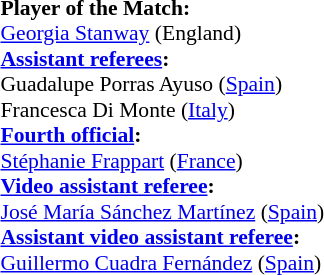<table style="width:100%; font-size:90%;">
<tr>
<td><br><strong>Player of the Match:</strong>
<br><a href='#'>Georgia Stanway</a> (England)<br><strong><a href='#'>Assistant referees</a>:</strong>
<br>Guadalupe Porras Ayuso (<a href='#'>Spain</a>)
<br>Francesca Di Monte (<a href='#'>Italy</a>)
<br><strong><a href='#'>Fourth official</a>:</strong>
<br><a href='#'>Stéphanie Frappart</a> (<a href='#'>France</a>)
<br><strong><a href='#'>Video assistant referee</a>:</strong>
<br><a href='#'>José María Sánchez Martínez</a> (<a href='#'>Spain</a>)
<br><strong><a href='#'>Assistant video assistant referee</a>:</strong>
<br><a href='#'>Guillermo Cuadra Fernández</a> (<a href='#'>Spain</a>)</td>
</tr>
</table>
